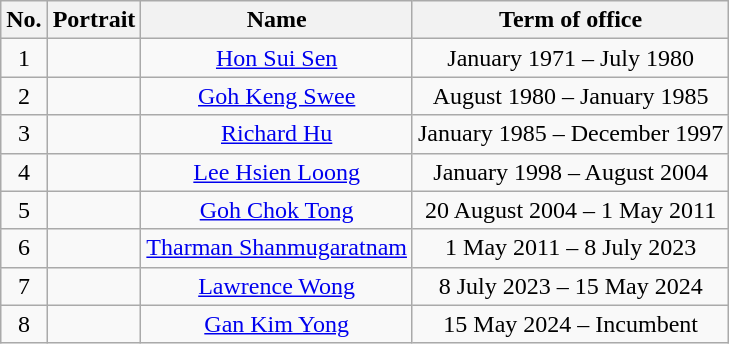<table class=wikitable style="text-align:center">
<tr>
<th>No.</th>
<th>Portrait</th>
<th>Name</th>
<th>Term of office</th>
</tr>
<tr>
<td>1</td>
<td></td>
<td><a href='#'>Hon Sui Sen</a></td>
<td>January 1971 – July 1980</td>
</tr>
<tr>
<td>2</td>
<td></td>
<td><a href='#'>Goh Keng Swee</a></td>
<td>August 1980 – January 1985</td>
</tr>
<tr>
<td>3</td>
<td></td>
<td><a href='#'>Richard Hu</a></td>
<td>January 1985 – December 1997</td>
</tr>
<tr>
<td>4</td>
<td></td>
<td><a href='#'>Lee Hsien Loong</a></td>
<td>January 1998 – August 2004</td>
</tr>
<tr>
<td>5</td>
<td></td>
<td><a href='#'>Goh Chok Tong</a></td>
<td>20 August 2004 – 1 May 2011</td>
</tr>
<tr>
<td>6</td>
<td></td>
<td><a href='#'>Tharman Shanmugaratnam</a></td>
<td>1 May 2011 – 8 July 2023</td>
</tr>
<tr>
<td>7</td>
<td></td>
<td><a href='#'>Lawrence Wong</a></td>
<td>8 July 2023 – 15 May 2024</td>
</tr>
<tr>
<td>8</td>
<td></td>
<td><a href='#'>Gan Kim Yong</a></td>
<td>15 May 2024 – Incumbent</td>
</tr>
</table>
